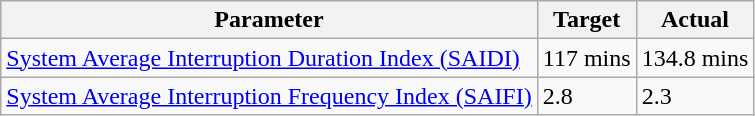<table class="wikitable">
<tr>
<th>Parameter</th>
<th>Target</th>
<th>Actual</th>
</tr>
<tr>
<td><a href='#'>System Average Interruption Duration Index (SAIDI)</a></td>
<td>117 mins</td>
<td>134.8 mins</td>
</tr>
<tr>
<td><a href='#'>System Average Interruption Frequency Index (SAIFI)</a></td>
<td>2.8</td>
<td>2.3</td>
</tr>
</table>
